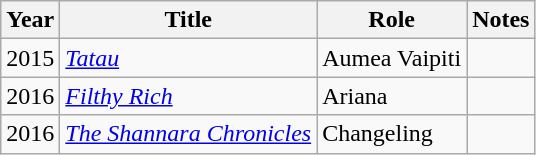<table class="wikitable sortable">
<tr>
<th>Year</th>
<th>Title</th>
<th>Role</th>
<th class="unsortable">Notes</th>
</tr>
<tr>
<td>2015</td>
<td><em><a href='#'>Tatau</a></em></td>
<td>Aumea Vaipiti</td>
<td></td>
</tr>
<tr>
<td>2016</td>
<td><em><a href='#'>Filthy Rich</a></em></td>
<td>Ariana</td>
<td></td>
</tr>
<tr>
<td>2016</td>
<td><em><a href='#'>The Shannara Chronicles</a></em></td>
<td>Changeling</td>
<td></td>
</tr>
</table>
